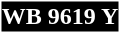<table style="border: 1px solid white; color:white; margin-left: auto; margin-right: auto;" cellspacing="0" cellpadding="0" width="80px">
<tr>
<td align="center" height="20" style="background:#000000;"><span><strong>WB 9619 Y</strong></span></td>
</tr>
</table>
